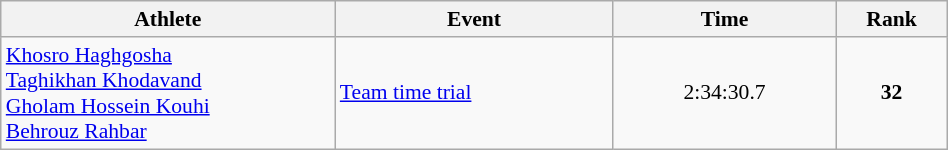<table class="wikitable" width="50%" style="text-align:center; font-size:90%">
<tr>
<th width="30%">Athlete</th>
<th width="25%">Event</th>
<th width="20%">Time</th>
<th width="10%">Rank</th>
</tr>
<tr>
<td align="left"><a href='#'>Khosro Haghgosha</a><br><a href='#'>Taghikhan Khodavand</a><br><a href='#'>Gholam Hossein Kouhi</a><br><a href='#'>Behrouz Rahbar</a></td>
<td align="left"><a href='#'>Team time trial</a></td>
<td>2:34:30.7</td>
<td><strong>32</strong></td>
</tr>
</table>
